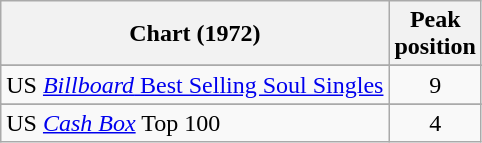<table class="wikitable sortable">
<tr>
<th>Chart (1972)</th>
<th>Peak<br>position</th>
</tr>
<tr>
</tr>
<tr>
<td>US <a href='#'><em>Billboard</em> Best Selling Soul Singles</a></td>
<td style="text-align:center;">9</td>
</tr>
<tr>
</tr>
<tr>
<td>US <a href='#'><em>Cash Box</em></a> Top 100</td>
<td style="text-align:center;">4</td>
</tr>
</table>
